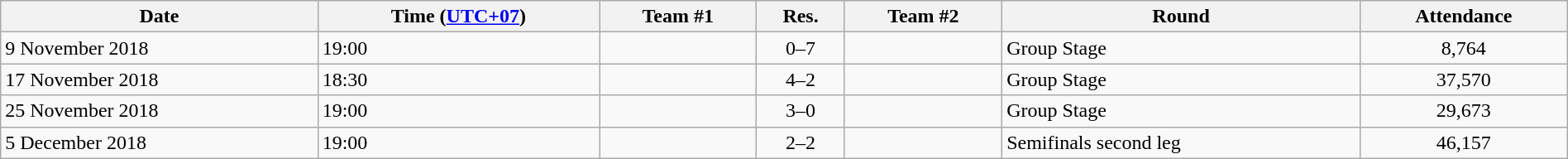<table class="wikitable" style="text-align:left; width:100%;">
<tr>
<th>Date</th>
<th>Time (<a href='#'>UTC+07</a>)</th>
<th>Team #1</th>
<th>Res.</th>
<th>Team #2</th>
<th>Round</th>
<th>Attendance</th>
</tr>
<tr>
<td>9 November 2018</td>
<td>19:00</td>
<td></td>
<td style="text-align:center;">0–7</td>
<td><strong></strong></td>
<td>Group Stage</td>
<td style="text-align:center;">8,764</td>
</tr>
<tr>
<td>17 November 2018</td>
<td>18:30</td>
<td><strong></strong></td>
<td style="text-align:center;">4–2</td>
<td></td>
<td>Group Stage</td>
<td style="text-align:center;">37,570</td>
</tr>
<tr>
<td>25 November 2018</td>
<td>19:00</td>
<td><strong></strong></td>
<td style="text-align:center;">3–0</td>
<td></td>
<td>Group Stage</td>
<td style="text-align:center;">29,673</td>
</tr>
<tr>
<td>5 December 2018</td>
<td>19:00</td>
<td></td>
<td style="text-align:center;">2–2</td>
<td></td>
<td>Semifinals second leg</td>
<td style="text-align:center;">46,157</td>
</tr>
</table>
